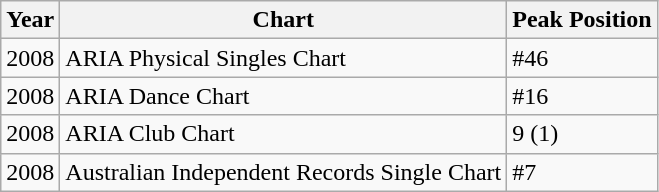<table class="wikitable">
<tr>
<th>Year</th>
<th>Chart</th>
<th>Peak Position</th>
</tr>
<tr>
<td>2008</td>
<td>ARIA Physical Singles Chart</td>
<td>#46</td>
</tr>
<tr>
<td>2008</td>
<td>ARIA Dance Chart</td>
<td>#16</td>
</tr>
<tr>
<td>2008</td>
<td>ARIA Club Chart</td>
<td>9 (1)</td>
</tr>
<tr>
<td>2008</td>
<td>Australian Independent Records Single Chart</td>
<td>#7</td>
</tr>
</table>
